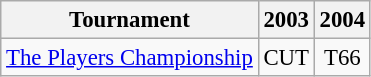<table class="wikitable" style="font-size:95%;text-align:center;">
<tr>
<th>Tournament</th>
<th>2003</th>
<th>2004</th>
</tr>
<tr>
<td align=left><a href='#'>The Players Championship</a></td>
<td>CUT</td>
<td>T66</td>
</tr>
</table>
